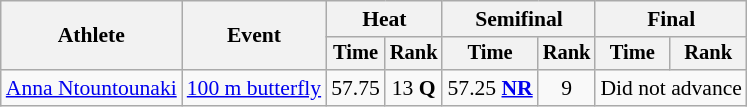<table class=wikitable style="font-size:90%">
<tr>
<th rowspan="2">Athlete</th>
<th rowspan="2">Event</th>
<th colspan="2">Heat</th>
<th colspan="2">Semifinal</th>
<th colspan="2">Final</th>
</tr>
<tr style="font-size:95%">
<th>Time</th>
<th>Rank</th>
<th>Time</th>
<th>Rank</th>
<th>Time</th>
<th>Rank</th>
</tr>
<tr align=center>
<td align=left><a href='#'>Anna Ntountounaki</a></td>
<td align=left><a href='#'>100 m butterfly</a></td>
<td>57.75</td>
<td>13 <strong>Q</strong></td>
<td>57.25 <strong><a href='#'>NR</a></strong></td>
<td>9</td>
<td colspan="2">Did not advance</td>
</tr>
</table>
